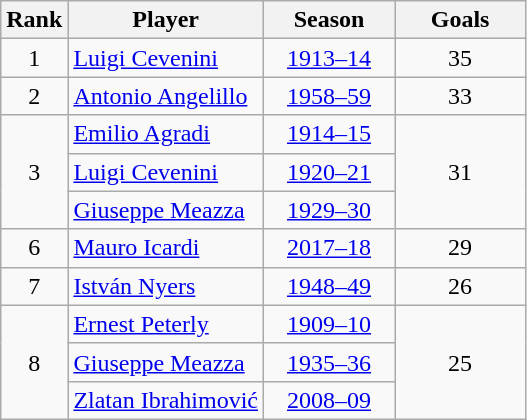<table class="wikitable" style="text-align: center;">
<tr>
<th>Rank</th>
<th>Player</th>
<th style="width: 5em;">Season</th>
<th style="width: 5em;">Goals</th>
</tr>
<tr>
<td style="text-align:center;">1</td>
<td style="text-align:left;"><a href='#'>Luigi Cevenini</a></td>
<td><a href='#'>1913–14</a></td>
<td>35</td>
</tr>
<tr>
<td style="text-align:center;">2</td>
<td style="text-align:left;"><a href='#'>Antonio Angelillo</a></td>
<td><a href='#'>1958–59</a></td>
<td>33</td>
</tr>
<tr>
<td style="text-align:center;" rowspan="3">3</td>
<td style="text-align:left;"><a href='#'>Emilio Agradi</a></td>
<td><a href='#'>1914–15</a></td>
<td rowspan="3">31</td>
</tr>
<tr>
<td style="text-align:left;"><a href='#'>Luigi Cevenini</a></td>
<td><a href='#'>1920–21</a></td>
</tr>
<tr>
<td style="text-align:left;"><a href='#'>Giuseppe Meazza</a></td>
<td><a href='#'>1929–30</a></td>
</tr>
<tr>
<td style="text-align:center;">6</td>
<td style="text-align:left;"><a href='#'>Mauro Icardi</a></td>
<td><a href='#'>2017–18</a></td>
<td>29</td>
</tr>
<tr>
<td style="text-align:center;">7</td>
<td style="text-align:left;"><a href='#'>István Nyers</a></td>
<td><a href='#'>1948–49</a></td>
<td>26</td>
</tr>
<tr>
<td style="text-align:center;" rowspan="3">8</td>
<td style="text-align:left;"><a href='#'>Ernest Peterly</a></td>
<td><a href='#'>1909–10</a></td>
<td rowspan="3">25</td>
</tr>
<tr>
<td style="text-align:left;"><a href='#'>Giuseppe Meazza</a></td>
<td><a href='#'>1935–36</a></td>
</tr>
<tr>
<td style="text-align:left;"><a href='#'>Zlatan Ibrahimović</a></td>
<td><a href='#'>2008–09</a></td>
</tr>
</table>
